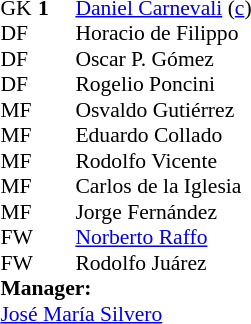<table style="font-size:90%; margin:0.2em auto;" cellspacing="0" cellpadding="0">
<tr>
<th width="25"></th>
<th width="25"></th>
</tr>
<tr>
<td>GK</td>
<td><strong>1</strong></td>
<td> <a href='#'>Daniel Carnevali</a> (<a href='#'>c</a>)</td>
</tr>
<tr>
<td>DF</td>
<td></td>
<td> Horacio de Filippo</td>
</tr>
<tr>
<td>DF</td>
<td></td>
<td> Oscar P. Gómez</td>
</tr>
<tr>
<td>DF</td>
<td></td>
<td> Rogelio Poncini</td>
</tr>
<tr>
<td>MF</td>
<td></td>
<td> Osvaldo Gutiérrez</td>
</tr>
<tr>
<td>MF</td>
<td></td>
<td> Eduardo Collado</td>
</tr>
<tr>
<td>MF</td>
<td></td>
<td> Rodolfo Vicente</td>
</tr>
<tr>
<td>MF</td>
<td></td>
<td> Carlos de la Iglesia</td>
</tr>
<tr>
<td>MF</td>
<td></td>
<td> Jorge Fernández</td>
</tr>
<tr>
<td>FW</td>
<td></td>
<td> <a href='#'>Norberto Raffo</a></td>
</tr>
<tr>
<td>FW</td>
<td></td>
<td> Rodolfo Juárez</td>
</tr>
<tr>
<td colspan=3><strong>Manager:</strong></td>
</tr>
<tr>
<td colspan=4> <a href='#'>José María Silvero</a></td>
</tr>
</table>
